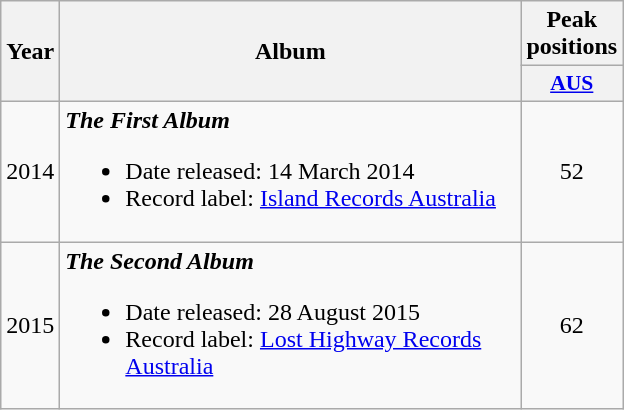<table class="wikitable">
<tr>
<th align="center" rowspan="2" width="10">Year</th>
<th align="center" rowspan="2" width="300">Album</th>
<th align="center" colspan="1" width="20">Peak positions</th>
</tr>
<tr>
<th scope="col" style="width:3em;font-size:90%;"><a href='#'>AUS</a><br></th>
</tr>
<tr>
<td style="text-align:center;">2014</td>
<td><strong><em>The First Album</em></strong><br><ul><li>Date released: 14 March 2014</li><li>Record label: <a href='#'>Island Records Australia</a></li></ul></td>
<td style="text-align:center;">52</td>
</tr>
<tr>
<td style="text-align:center;">2015</td>
<td><strong><em>The Second Album</em></strong><br><ul><li>Date released: 28 August 2015</li><li>Record label: <a href='#'>Lost Highway Records Australia</a></li></ul></td>
<td style="text-align:center;">62</td>
</tr>
</table>
